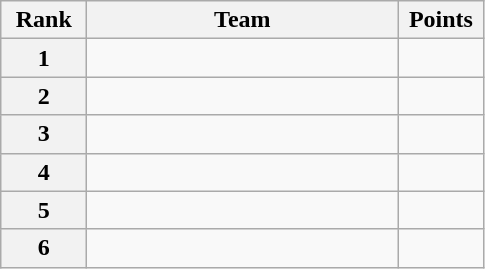<table class="wikitable" style="text-align:center;">
<tr>
<th width=50>Rank</th>
<th width=200>Team</th>
<th width=50>Points</th>
</tr>
<tr>
<th>1</th>
<td align=left></td>
<td></td>
</tr>
<tr>
<th>2</th>
<td align=left></td>
<td></td>
</tr>
<tr>
<th>3</th>
<td align=left></td>
<td></td>
</tr>
<tr>
<th>4</th>
<td align=left></td>
<td></td>
</tr>
<tr>
<th>5</th>
<td align=left></td>
<td></td>
</tr>
<tr>
<th>6</th>
<td align=left></td>
<td></td>
</tr>
</table>
